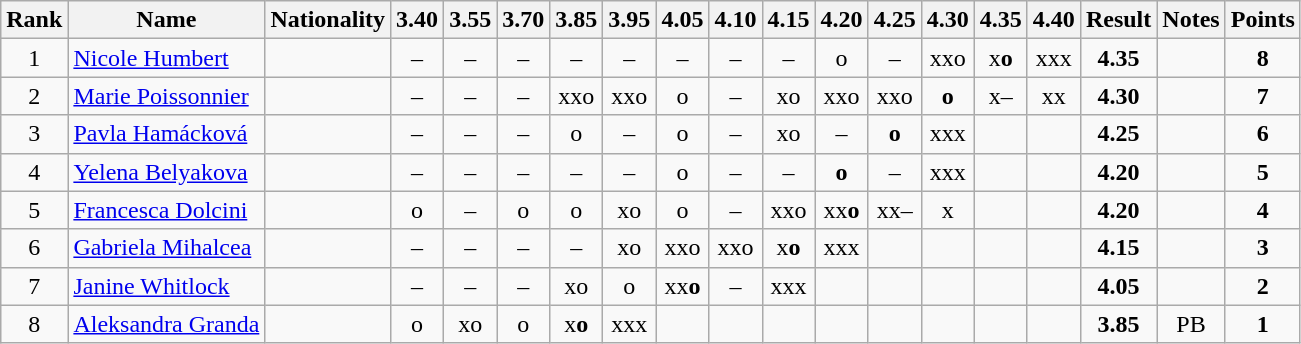<table class="wikitable sortable" style="text-align:center">
<tr>
<th>Rank</th>
<th>Name</th>
<th>Nationality</th>
<th>3.40</th>
<th>3.55</th>
<th>3.70</th>
<th>3.85</th>
<th>3.95</th>
<th>4.05</th>
<th>4.10</th>
<th>4.15</th>
<th>4.20</th>
<th>4.25</th>
<th>4.30</th>
<th>4.35</th>
<th>4.40</th>
<th>Result</th>
<th>Notes</th>
<th>Points</th>
</tr>
<tr>
<td>1</td>
<td align=left><a href='#'>Nicole Humbert</a></td>
<td align=left></td>
<td>–</td>
<td>–</td>
<td>–</td>
<td>–</td>
<td>–</td>
<td>–</td>
<td>–</td>
<td>–</td>
<td>o</td>
<td>–</td>
<td>xxo</td>
<td>x<strong>o</strong></td>
<td>xxx</td>
<td><strong>4.35</strong></td>
<td></td>
<td><strong>8</strong></td>
</tr>
<tr>
<td>2</td>
<td align=left><a href='#'>Marie Poissonnier</a></td>
<td align=left></td>
<td>–</td>
<td>–</td>
<td>–</td>
<td>xxo</td>
<td>xxo</td>
<td>o</td>
<td>–</td>
<td>xo</td>
<td>xxo</td>
<td>xxo</td>
<td><strong>o</strong></td>
<td>x–</td>
<td>xx</td>
<td><strong>4.30</strong></td>
<td></td>
<td><strong>7</strong></td>
</tr>
<tr>
<td>3</td>
<td align=left><a href='#'>Pavla Hamácková</a></td>
<td align=left></td>
<td>–</td>
<td>–</td>
<td>–</td>
<td>o</td>
<td>–</td>
<td>o</td>
<td>–</td>
<td>xo</td>
<td>–</td>
<td><strong>o</strong></td>
<td>xxx</td>
<td></td>
<td></td>
<td><strong>4.25</strong></td>
<td></td>
<td><strong>6</strong></td>
</tr>
<tr>
<td>4</td>
<td align=left><a href='#'>Yelena Belyakova</a></td>
<td align=left></td>
<td>–</td>
<td>–</td>
<td>–</td>
<td>–</td>
<td>–</td>
<td>o</td>
<td>–</td>
<td>–</td>
<td><strong>o</strong></td>
<td>–</td>
<td>xxx</td>
<td></td>
<td></td>
<td><strong>4.20</strong></td>
<td></td>
<td><strong>5</strong></td>
</tr>
<tr>
<td>5</td>
<td align=left><a href='#'>Francesca Dolcini</a></td>
<td align=left></td>
<td>o</td>
<td>–</td>
<td>o</td>
<td>o</td>
<td>xo</td>
<td>o</td>
<td>–</td>
<td>xxo</td>
<td>xx<strong>o</strong></td>
<td>xx–</td>
<td>x</td>
<td></td>
<td></td>
<td><strong>4.20</strong></td>
<td></td>
<td><strong>4</strong></td>
</tr>
<tr>
<td>6</td>
<td align=left><a href='#'>Gabriela Mihalcea</a></td>
<td align=left></td>
<td>–</td>
<td>–</td>
<td>–</td>
<td>–</td>
<td>xo</td>
<td>xxo</td>
<td>xxo</td>
<td>x<strong>o</strong></td>
<td>xxx</td>
<td></td>
<td></td>
<td></td>
<td></td>
<td><strong>4.15</strong></td>
<td></td>
<td><strong>3</strong></td>
</tr>
<tr>
<td>7</td>
<td align=left><a href='#'>Janine Whitlock</a></td>
<td align=left></td>
<td>–</td>
<td>–</td>
<td>–</td>
<td>xo</td>
<td>o</td>
<td>xx<strong>o</strong></td>
<td>–</td>
<td>xxx</td>
<td></td>
<td></td>
<td></td>
<td></td>
<td></td>
<td><strong>4.05</strong></td>
<td></td>
<td><strong>2</strong></td>
</tr>
<tr>
<td>8</td>
<td align=left><a href='#'>Aleksandra Granda</a></td>
<td align=left></td>
<td>o</td>
<td>xo</td>
<td>o</td>
<td>x<strong>o</strong></td>
<td>xxx</td>
<td></td>
<td></td>
<td></td>
<td></td>
<td></td>
<td></td>
<td></td>
<td></td>
<td><strong>3.85</strong></td>
<td>PB</td>
<td><strong>1</strong></td>
</tr>
</table>
